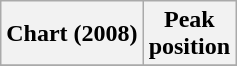<table class="wikitable plainrowheaders">
<tr>
<th>Chart (2008)</th>
<th>Peak<br>position</th>
</tr>
<tr>
</tr>
</table>
